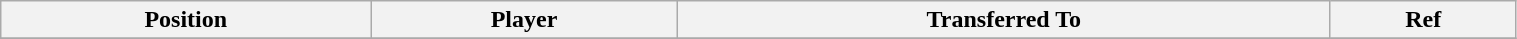<table class="wikitable sortable" style="width:80%; text-align:center; font-size:100%; text-align:left;">
<tr>
<th>Position</th>
<th>Player</th>
<th>Transferred To</th>
<th>Ref</th>
</tr>
<tr>
</tr>
</table>
